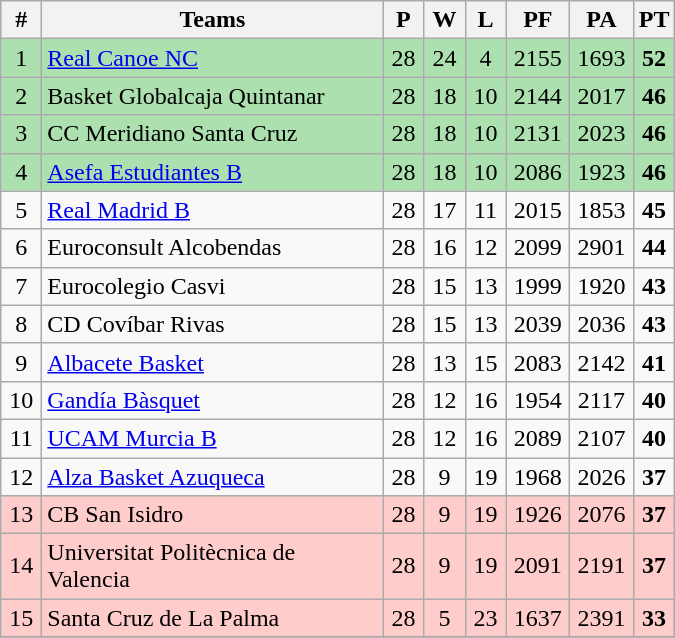<table class="wikitable" style="text-align: center;">
<tr>
<th width=20>#</th>
<th width=220>Teams</th>
<th width=20>P</th>
<th width=20>W</th>
<th width=20>L</th>
<th width=35>PF</th>
<th width=35>PA</th>
<th width=20>PT</th>
</tr>
<tr bgcolor=ACE1AF>
<td>1</td>
<td align="left"><a href='#'>Real Canoe NC</a></td>
<td>28</td>
<td>24</td>
<td>4</td>
<td>2155</td>
<td>1693</td>
<td><strong>52</strong></td>
</tr>
<tr bgcolor=ACE1AF>
<td>2</td>
<td align="left">Basket Globalcaja Quintanar</td>
<td>28</td>
<td>18</td>
<td>10</td>
<td>2144</td>
<td>2017</td>
<td><strong>46</strong></td>
</tr>
<tr bgcolor=ACE1AF>
<td>3</td>
<td align="left">CC Meridiano Santa Cruz</td>
<td>28</td>
<td>18</td>
<td>10</td>
<td>2131</td>
<td>2023</td>
<td><strong>46</strong></td>
</tr>
<tr bgcolor=ACE1AF>
<td>4</td>
<td align="left"><a href='#'>Asefa Estudiantes B</a></td>
<td>28</td>
<td>18</td>
<td>10</td>
<td>2086</td>
<td>1923</td>
<td><strong>46</strong></td>
</tr>
<tr>
<td>5</td>
<td align="left"><a href='#'>Real Madrid B</a></td>
<td>28</td>
<td>17</td>
<td>11</td>
<td>2015</td>
<td>1853</td>
<td><strong>45</strong></td>
</tr>
<tr>
<td>6</td>
<td align="left">Euroconsult Alcobendas</td>
<td>28</td>
<td>16</td>
<td>12</td>
<td>2099</td>
<td>2901</td>
<td><strong>44</strong></td>
</tr>
<tr>
<td>7</td>
<td align="left">Eurocolegio Casvi</td>
<td>28</td>
<td>15</td>
<td>13</td>
<td>1999</td>
<td>1920</td>
<td><strong>43</strong></td>
</tr>
<tr>
<td>8</td>
<td align="left">CD Covíbar Rivas</td>
<td>28</td>
<td>15</td>
<td>13</td>
<td>2039</td>
<td>2036</td>
<td><strong>43</strong></td>
</tr>
<tr>
<td>9</td>
<td align="left"><a href='#'>Albacete Basket</a></td>
<td>28</td>
<td>13</td>
<td>15</td>
<td>2083</td>
<td>2142</td>
<td><strong>41</strong></td>
</tr>
<tr>
<td>10</td>
<td align="left"><a href='#'>Gandía Bàsquet</a></td>
<td>28</td>
<td>12</td>
<td>16</td>
<td>1954</td>
<td>2117</td>
<td><strong>40</strong></td>
</tr>
<tr>
<td>11</td>
<td align="left"><a href='#'>UCAM Murcia B</a></td>
<td>28</td>
<td>12</td>
<td>16</td>
<td>2089</td>
<td>2107</td>
<td><strong>40</strong></td>
</tr>
<tr>
<td>12</td>
<td align="left"><a href='#'>Alza Basket Azuqueca</a></td>
<td>28</td>
<td>9</td>
<td>19</td>
<td>1968</td>
<td>2026</td>
<td><strong>37</strong></td>
</tr>
<tr bgcolor=FFCCCC>
<td>13</td>
<td align="left">CB San Isidro</td>
<td>28</td>
<td>9</td>
<td>19</td>
<td>1926</td>
<td>2076</td>
<td><strong>37</strong></td>
</tr>
<tr bgcolor=FFCCCC>
<td>14</td>
<td align="left">Universitat Politècnica de Valencia</td>
<td>28</td>
<td>9</td>
<td>19</td>
<td>2091</td>
<td>2191</td>
<td><strong>37</strong></td>
</tr>
<tr bgcolor=FFCCCC>
<td>15</td>
<td align="left">Santa Cruz de La Palma</td>
<td>28</td>
<td>5</td>
<td>23</td>
<td>1637</td>
<td>2391</td>
<td><strong>33</strong></td>
</tr>
<tr>
</tr>
</table>
